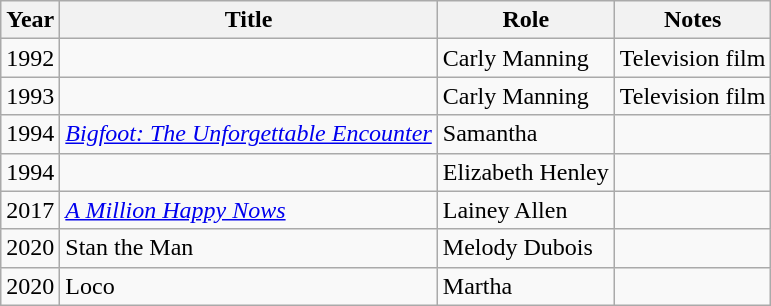<table class="wikitable sortable">
<tr>
<th>Year</th>
<th>Title</th>
<th>Role</th>
<th class="unsortable">Notes</th>
</tr>
<tr>
<td>1992</td>
<td><em></em></td>
<td>Carly Manning</td>
<td>Television film</td>
</tr>
<tr>
<td>1993</td>
<td><em></em></td>
<td>Carly Manning</td>
<td>Television film</td>
</tr>
<tr>
<td>1994</td>
<td><em><a href='#'>Bigfoot: The Unforgettable Encounter</a></em></td>
<td>Samantha</td>
<td></td>
</tr>
<tr>
<td>1994</td>
<td><em></em></td>
<td>Elizabeth Henley</td>
<td></td>
</tr>
<tr>
<td>2017</td>
<td><em><a href='#'>A Million Happy Nows</a></em></td>
<td>Lainey Allen</td>
<td></td>
</tr>
<tr>
<td>2020</td>
<td>Stan the Man</td>
<td>Melody Dubois</td>
<td></td>
</tr>
<tr>
<td>2020</td>
<td>Loco</td>
<td>Martha</td>
<td></td>
</tr>
</table>
